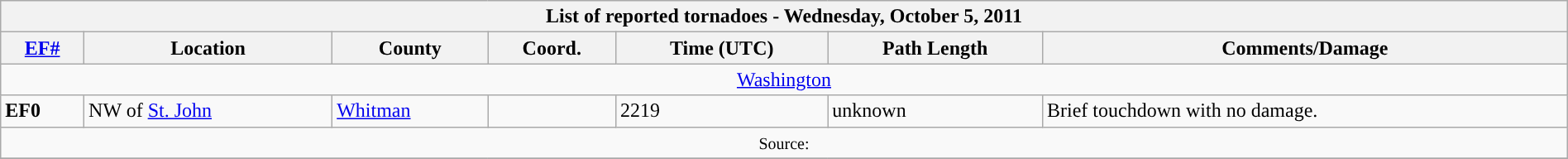<table class="wikitable collapsible" width="100%">
<tr>
<th colspan="7">List of reported tornadoes - Wednesday, October 5, 2011</th>
</tr>
<tr>
<th><a href='#'>EF#</a></th>
<th>Location</th>
<th>County</th>
<th>Coord.</th>
<th>Time (UTC)</th>
<th>Path Length</th>
<th>Comments/Damage</th>
</tr>
<tr>
<td colspan="7" align=center><a href='#'>Washington</a></td>
</tr>
<tr>
<td><strong>EF0</strong></td>
<td>NW of <a href='#'>St. John</a></td>
<td><a href='#'>Whitman</a></td>
<td></td>
<td>2219</td>
<td>unknown</td>
<td>Brief touchdown with no damage.</td>
</tr>
<tr>
<td colspan="7" align=center><small>Source: </small></td>
</tr>
<tr>
</tr>
</table>
